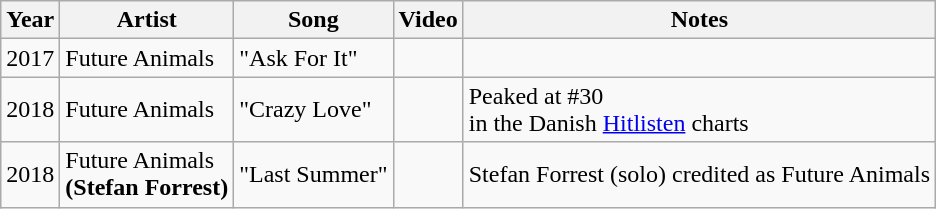<table class="wikitable">
<tr>
<th>Year</th>
<th>Artist</th>
<th>Song</th>
<th>Video</th>
<th>Notes</th>
</tr>
<tr>
<td>2017</td>
<td>Future Animals</td>
<td>"Ask For It"</td>
<td><small></small></td>
<td></td>
</tr>
<tr>
<td>2018</td>
<td>Future Animals</td>
<td>"Crazy Love"</td>
<td><small></small></td>
<td>Peaked at #30 <br>in the Danish <a href='#'>Hitlisten</a> charts</td>
</tr>
<tr>
<td>2018</td>
<td>Future Animals <br><strong>(Stefan Forrest)</strong></td>
<td>"Last Summer"</td>
<td></td>
<td>Stefan Forrest (solo) credited as Future Animals</td>
</tr>
</table>
